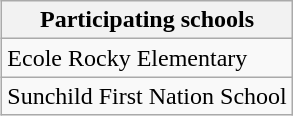<table class="wikitable" align=right>
<tr>
<th>Participating schools</th>
</tr>
<tr>
<td>Ecole Rocky Elementary</td>
</tr>
<tr>
<td>Sunchild First Nation School</td>
</tr>
</table>
